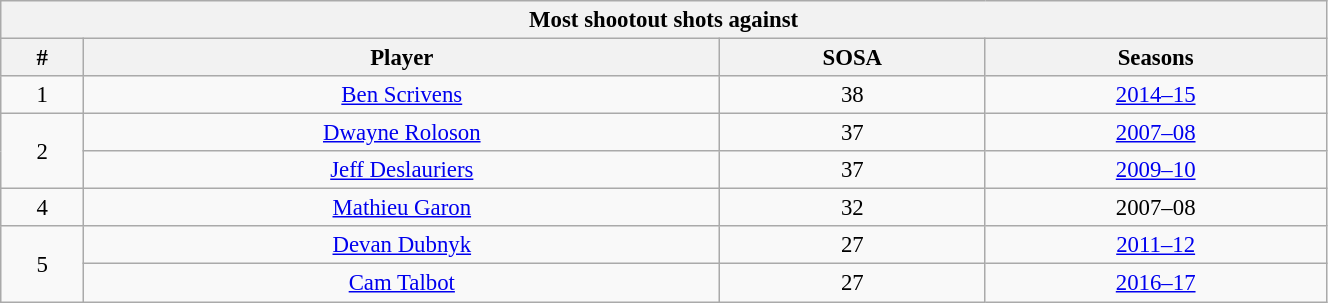<table class="wikitable" style="text-align: center; font-size: 95%" width="70%">
<tr>
<th colspan="4">Most shootout shots against</th>
</tr>
<tr>
<th>#</th>
<th>Player</th>
<th>SOSA</th>
<th>Seasons</th>
</tr>
<tr>
<td>1</td>
<td><a href='#'>Ben Scrivens</a></td>
<td>38</td>
<td><a href='#'>2014–15</a></td>
</tr>
<tr>
<td rowspan="2">2</td>
<td><a href='#'>Dwayne Roloson</a></td>
<td>37</td>
<td><a href='#'>2007–08</a></td>
</tr>
<tr>
<td><a href='#'>Jeff Deslauriers</a></td>
<td>37</td>
<td><a href='#'>2009–10</a></td>
</tr>
<tr>
<td>4</td>
<td><a href='#'>Mathieu Garon</a></td>
<td>32</td>
<td>2007–08</td>
</tr>
<tr>
<td rowspan="2">5</td>
<td><a href='#'>Devan Dubnyk</a></td>
<td>27</td>
<td><a href='#'>2011–12</a></td>
</tr>
<tr>
<td><a href='#'>Cam Talbot</a></td>
<td>27</td>
<td><a href='#'>2016–17</a></td>
</tr>
</table>
